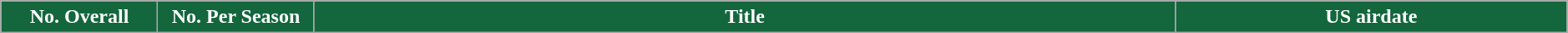<table class="wikitable plainrowheaders" style="width:99%; margin:auto;">
<tr>
<th style="background: #14663D; color:#ffffff;" width="10%">No. Overall</th>
<th style="background: #14663D; color:#ffffff;" width="10%">No. Per Season</th>
<th style="background: #14663D; color:#ffffff;" width="55%">Title</th>
<th style="background: #14663D; color:#ffffff;" width="25%">US airdate <br>











</th>
</tr>
</table>
